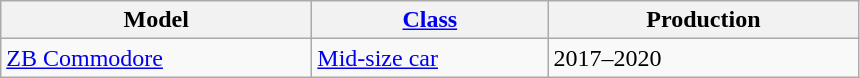<table class="wikitable">
<tr>
<th style="width:200px;">Model</th>
<th style="width:150px;"><a href='#'>Class</a></th>
<th style="width:200px;">Production</th>
</tr>
<tr>
<td valign="top"><a href='#'>ZB Commodore</a></td>
<td valign="top"><a href='#'>Mid-size car</a></td>
<td valign="top">2017–2020</td>
</tr>
</table>
